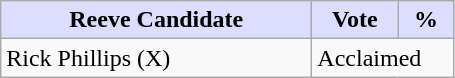<table class="wikitable">
<tr>
<th style="background:#ddf; width:200px;">Reeve Candidate</th>
<th style="background:#ddf; width:50px;">Vote</th>
<th style="background:#ddf; width:30px;">%</th>
</tr>
<tr>
<td>Rick Phillips (X)</td>
<td colspan="2">Acclaimed</td>
</tr>
</table>
